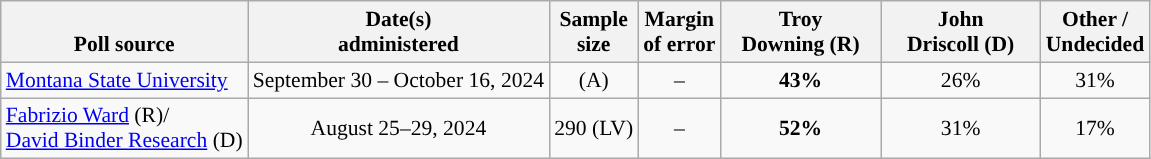<table class="wikitable" style="font-size:90%;text-align:center;">
<tr valign=bottom>
<th>Poll source</th>
<th>Date(s)<br>administered</th>
<th>Sample<br>size</th>
<th>Margin<br>of error</th>
<th style="width:100px;">Troy<br>Downing (R)</th>
<th style="width:100px;">John<br>Driscoll (D)</th>
<th class="unsortable">Other /<br>Undecided</th>
</tr>
<tr>
<td style="text-align:left"><a href='#'>Montana State University</a></td>
<td>September 30 – October 16, 2024</td>
<td>(A)</td>
<td>–</td>
<td><strong>43%</strong></td>
<td>26%</td>
<td>31%</td>
</tr>
<tr>
<td style="text-align:left"><a href='#'>Fabrizio Ward</a> (R)/<a href='#'><br>David Binder Research</a> (D)</td>
<td>August 25–29, 2024</td>
<td>290 (LV)</td>
<td>–</td>
<td><strong>52%</strong></td>
<td>31%</td>
<td>17%</td>
</tr>
</table>
